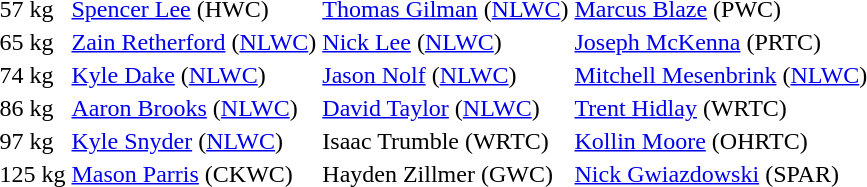<table>
<tr>
<td rowspan=1>57 kg</td>
<td rowspan=1><a href='#'>Spencer Lee</a> (HWC)</td>
<td rowspan=1><a href='#'>Thomas Gilman</a> (<a href='#'>NLWC</a>)</td>
<td><a href='#'>Marcus Blaze</a> (PWC)</td>
</tr>
<tr>
<td rowspan=1>65 kg</td>
<td rowspan=1><a href='#'>Zain Retherford</a> (<a href='#'>NLWC</a>)</td>
<td rowspan=1><a href='#'>Nick Lee</a> (<a href='#'>NLWC</a>)</td>
<td><a href='#'>Joseph McKenna</a> (PRTC)</td>
</tr>
<tr>
<td rowspan=1>74 kg</td>
<td rowspan=1><a href='#'>Kyle Dake</a> (<a href='#'>NLWC</a>)</td>
<td rowspan=1><a href='#'>Jason Nolf</a> (<a href='#'>NLWC</a>)</td>
<td><a href='#'>Mitchell Mesenbrink</a> (<a href='#'>NLWC</a>)</td>
</tr>
<tr>
<td rowspan=1>86 kg</td>
<td rowspan=1><a href='#'>Aaron Brooks</a> (<a href='#'>NLWC</a>)</td>
<td rowspan=1><a href='#'>David Taylor</a> (<a href='#'>NLWC</a>)</td>
<td><a href='#'>Trent Hidlay</a> (WRTC)</td>
</tr>
<tr>
<td rowspan=1>97 kg</td>
<td rowspan=1><a href='#'>Kyle Snyder</a> (<a href='#'>NLWC</a>)</td>
<td rowspan=1>Isaac Trumble (WRTC)</td>
<td><a href='#'>Kollin Moore</a> (OHRTC)</td>
</tr>
<tr>
<td rowspan=1>125 kg</td>
<td rowspan=1><a href='#'>Mason Parris</a> (CKWC)</td>
<td rowspan=1>Hayden Zillmer (GWC)</td>
<td><a href='#'>Nick Gwiazdowski</a> (SPAR)</td>
</tr>
</table>
